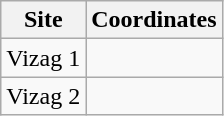<table class="wikitable sortable">
<tr>
<th>Site</th>
<th>Coordinates</th>
</tr>
<tr>
<td>Vizag 1</td>
<td></td>
</tr>
<tr>
<td>Vizag 2</td>
<td></td>
</tr>
</table>
